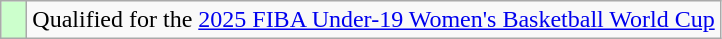<table class="wikitable">
<tr>
<td width=10px bgcolor="#ccffcc"></td>
<td>Qualified for the <a href='#'>2025 FIBA Under-19 Women's Basketball World Cup</a></td>
</tr>
</table>
